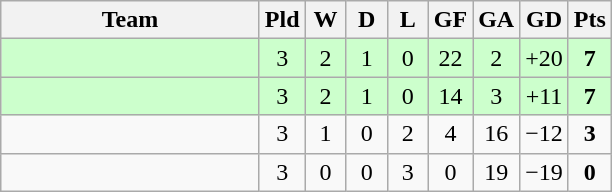<table class="wikitable" style="text-align:center;">
<tr>
<th width=165>Team</th>
<th width=20>Pld</th>
<th width=20>W</th>
<th width=20>D</th>
<th width=20>L</th>
<th width=20>GF</th>
<th width=20>GA</th>
<th width=20>GD</th>
<th width=20>Pts</th>
</tr>
<tr style="background:#cfc;">
<td style="text-align:left;"></td>
<td>3</td>
<td>2</td>
<td>1</td>
<td>0</td>
<td>22</td>
<td>2</td>
<td>+20</td>
<td><strong>7</strong></td>
</tr>
<tr style="background:#cfc;">
<td style="text-align:left;"></td>
<td>3</td>
<td>2</td>
<td>1</td>
<td>0</td>
<td>14</td>
<td>3</td>
<td>+11</td>
<td><strong>7</strong></td>
</tr>
<tr>
<td style="text-align:left;"></td>
<td>3</td>
<td>1</td>
<td>0</td>
<td>2</td>
<td>4</td>
<td>16</td>
<td>−12</td>
<td><strong>3</strong></td>
</tr>
<tr>
<td style="text-align:left;"></td>
<td>3</td>
<td>0</td>
<td>0</td>
<td>3</td>
<td>0</td>
<td>19</td>
<td>−19</td>
<td><strong>0</strong></td>
</tr>
</table>
